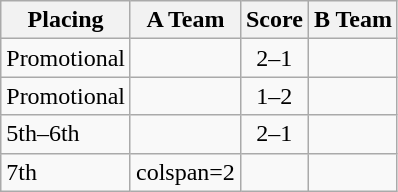<table class=wikitable style="border:1px solid #AAAAAA;">
<tr>
<th>Placing</th>
<th>A Team</th>
<th>Score</th>
<th>B Team</th>
</tr>
<tr>
<td>Promotional</td>
<td><strong></strong></td>
<td align="center">2–1</td>
<td></td>
</tr>
<tr>
<td>Promotional</td>
<td></td>
<td align="center">1–2</td>
<td><strong></strong></td>
</tr>
<tr>
<td>5th–6th</td>
<td><strong></strong></td>
<td align="center">2–1</td>
<td></td>
</tr>
<tr>
<td>7th</td>
<td>colspan=2 </td>
<td></td>
</tr>
</table>
